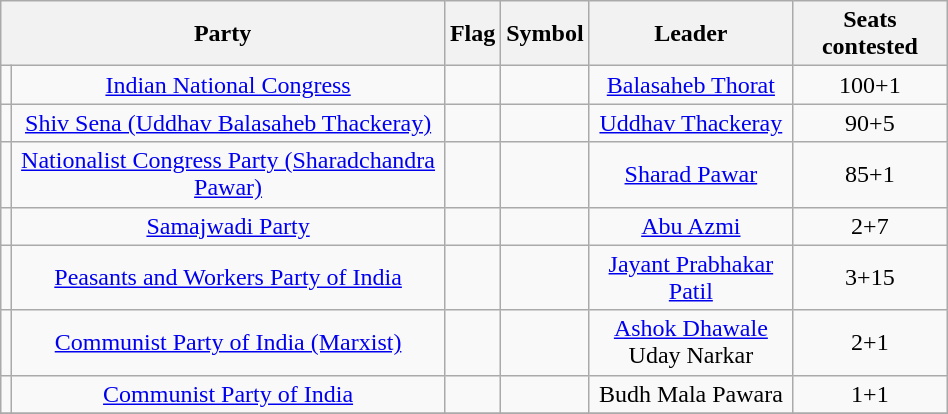<table class="wikitable" width="50%" style="text-align:center;">
<tr>
<th colspan="2">Party</th>
<th>Flag</th>
<th>Symbol</th>
<th>Leader</th>
<th>Seats contested</th>
</tr>
<tr>
<td></td>
<td><a href='#'>Indian National Congress</a></td>
<td></td>
<td></td>
<td><a href='#'>Balasaheb Thorat</a></td>
<td>100+1</td>
</tr>
<tr>
<td></td>
<td><a href='#'>Shiv Sena (Uddhav Balasaheb Thackeray)</a></td>
<td></td>
<td></td>
<td><a href='#'>Uddhav Thackeray</a></td>
<td>90+5</td>
</tr>
<tr>
<td></td>
<td><a href='#'>Nationalist Congress Party (Sharadchandra Pawar)</a></td>
<td></td>
<td></td>
<td><a href='#'>Sharad Pawar</a></td>
<td>85+1</td>
</tr>
<tr>
<td></td>
<td><a href='#'>Samajwadi Party</a></td>
<td></td>
<td></td>
<td><a href='#'>Abu Azmi</a></td>
<td>2+7</td>
</tr>
<tr>
<td></td>
<td><a href='#'>Peasants and Workers Party of India</a></td>
<td></td>
<td></td>
<td><a href='#'>Jayant Prabhakar Patil</a></td>
<td>3+15</td>
</tr>
<tr>
<td></td>
<td><a href='#'>Communist Party of India (Marxist)</a></td>
<td></td>
<td></td>
<td><a href='#'>Ashok Dhawale</a><br>Uday Narkar</td>
<td>2+1</td>
</tr>
<tr>
<td></td>
<td><a href='#'>Communist Party of India</a></td>
<td></td>
<td></td>
<td>Budh Mala Pawara</td>
<td>1+1</td>
</tr>
<tr>
</tr>
</table>
